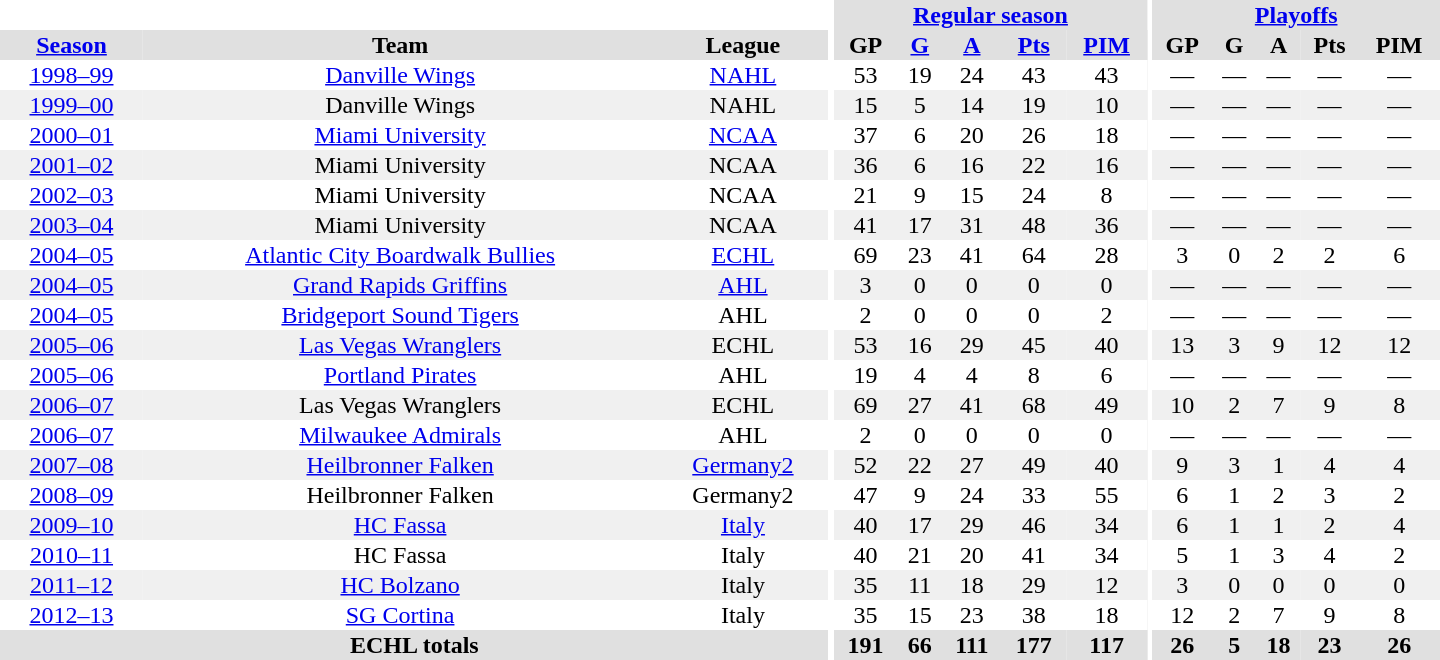<table border="0" cellpadding="1" cellspacing="0" style="text-align:center; width:60em">
<tr bgcolor="#e0e0e0">
<th colspan="3" bgcolor="#ffffff"></th>
<th rowspan="99" bgcolor="#ffffff"></th>
<th colspan="5"><a href='#'>Regular season</a></th>
<th rowspan="99" bgcolor="#ffffff"></th>
<th colspan="5"><a href='#'>Playoffs</a></th>
</tr>
<tr bgcolor="#e0e0e0">
<th><a href='#'>Season</a></th>
<th>Team</th>
<th>League</th>
<th>GP</th>
<th><a href='#'>G</a></th>
<th><a href='#'>A</a></th>
<th><a href='#'>Pts</a></th>
<th><a href='#'>PIM</a></th>
<th>GP</th>
<th>G</th>
<th>A</th>
<th>Pts</th>
<th>PIM</th>
</tr>
<tr>
<td><a href='#'>1998–99</a></td>
<td><a href='#'>Danville Wings</a></td>
<td><a href='#'>NAHL</a></td>
<td>53</td>
<td>19</td>
<td>24</td>
<td>43</td>
<td>43</td>
<td>—</td>
<td>—</td>
<td>—</td>
<td>—</td>
<td>—</td>
</tr>
<tr bgcolor="#f0f0f0">
<td><a href='#'>1999–00</a></td>
<td>Danville Wings</td>
<td>NAHL</td>
<td>15</td>
<td>5</td>
<td>14</td>
<td>19</td>
<td>10</td>
<td>—</td>
<td>—</td>
<td>—</td>
<td>—</td>
<td>—</td>
</tr>
<tr>
<td><a href='#'>2000–01</a></td>
<td><a href='#'>Miami University</a></td>
<td><a href='#'>NCAA</a></td>
<td>37</td>
<td>6</td>
<td>20</td>
<td>26</td>
<td>18</td>
<td>—</td>
<td>—</td>
<td>—</td>
<td>—</td>
<td>—</td>
</tr>
<tr bgcolor="#f0f0f0">
<td><a href='#'>2001–02</a></td>
<td>Miami University</td>
<td>NCAA</td>
<td>36</td>
<td>6</td>
<td>16</td>
<td>22</td>
<td>16</td>
<td>—</td>
<td>—</td>
<td>—</td>
<td>—</td>
<td>—</td>
</tr>
<tr>
<td><a href='#'>2002–03</a></td>
<td>Miami University</td>
<td>NCAA</td>
<td>21</td>
<td>9</td>
<td>15</td>
<td>24</td>
<td>8</td>
<td>—</td>
<td>—</td>
<td>—</td>
<td>—</td>
<td>—</td>
</tr>
<tr bgcolor="#f0f0f0">
<td><a href='#'>2003–04</a></td>
<td>Miami University</td>
<td>NCAA</td>
<td>41</td>
<td>17</td>
<td>31</td>
<td>48</td>
<td>36</td>
<td>—</td>
<td>—</td>
<td>—</td>
<td>—</td>
<td>—</td>
</tr>
<tr>
<td><a href='#'>2004–05</a></td>
<td><a href='#'>Atlantic City Boardwalk Bullies</a></td>
<td><a href='#'>ECHL</a></td>
<td>69</td>
<td>23</td>
<td>41</td>
<td>64</td>
<td>28</td>
<td>3</td>
<td>0</td>
<td>2</td>
<td>2</td>
<td>6</td>
</tr>
<tr bgcolor="#f0f0f0">
<td><a href='#'>2004–05</a></td>
<td><a href='#'>Grand Rapids Griffins</a></td>
<td><a href='#'>AHL</a></td>
<td>3</td>
<td>0</td>
<td>0</td>
<td>0</td>
<td>0</td>
<td>—</td>
<td>—</td>
<td>—</td>
<td>—</td>
<td>—</td>
</tr>
<tr>
<td><a href='#'>2004–05</a></td>
<td><a href='#'>Bridgeport Sound Tigers</a></td>
<td>AHL</td>
<td>2</td>
<td>0</td>
<td>0</td>
<td>0</td>
<td>2</td>
<td>—</td>
<td>—</td>
<td>—</td>
<td>—</td>
<td>—</td>
</tr>
<tr bgcolor="#f0f0f0">
<td><a href='#'>2005–06</a></td>
<td><a href='#'>Las Vegas Wranglers</a></td>
<td>ECHL</td>
<td>53</td>
<td>16</td>
<td>29</td>
<td>45</td>
<td>40</td>
<td>13</td>
<td>3</td>
<td>9</td>
<td>12</td>
<td>12</td>
</tr>
<tr>
<td><a href='#'>2005–06</a></td>
<td><a href='#'>Portland Pirates</a></td>
<td>AHL</td>
<td>19</td>
<td>4</td>
<td>4</td>
<td>8</td>
<td>6</td>
<td>—</td>
<td>—</td>
<td>—</td>
<td>—</td>
<td>—</td>
</tr>
<tr bgcolor="#f0f0f0">
<td><a href='#'>2006–07</a></td>
<td>Las Vegas Wranglers</td>
<td>ECHL</td>
<td>69</td>
<td>27</td>
<td>41</td>
<td>68</td>
<td>49</td>
<td>10</td>
<td>2</td>
<td>7</td>
<td>9</td>
<td>8</td>
</tr>
<tr>
<td><a href='#'>2006–07</a></td>
<td><a href='#'>Milwaukee Admirals</a></td>
<td>AHL</td>
<td>2</td>
<td>0</td>
<td>0</td>
<td>0</td>
<td>0</td>
<td>—</td>
<td>—</td>
<td>—</td>
<td>—</td>
<td>—</td>
</tr>
<tr bgcolor="#f0f0f0">
<td><a href='#'>2007–08</a></td>
<td><a href='#'>Heilbronner Falken</a></td>
<td><a href='#'>Germany2</a></td>
<td>52</td>
<td>22</td>
<td>27</td>
<td>49</td>
<td>40</td>
<td>9</td>
<td>3</td>
<td>1</td>
<td>4</td>
<td>4</td>
</tr>
<tr>
<td><a href='#'>2008–09</a></td>
<td>Heilbronner Falken</td>
<td>Germany2</td>
<td>47</td>
<td>9</td>
<td>24</td>
<td>33</td>
<td>55</td>
<td>6</td>
<td>1</td>
<td>2</td>
<td>3</td>
<td>2</td>
</tr>
<tr bgcolor="#f0f0f0">
<td><a href='#'>2009–10</a></td>
<td><a href='#'>HC Fassa</a></td>
<td><a href='#'>Italy</a></td>
<td>40</td>
<td>17</td>
<td>29</td>
<td>46</td>
<td>34</td>
<td>6</td>
<td>1</td>
<td>1</td>
<td>2</td>
<td>4</td>
</tr>
<tr>
<td><a href='#'>2010–11</a></td>
<td>HC Fassa</td>
<td>Italy</td>
<td>40</td>
<td>21</td>
<td>20</td>
<td>41</td>
<td>34</td>
<td>5</td>
<td>1</td>
<td>3</td>
<td>4</td>
<td>2</td>
</tr>
<tr bgcolor="#f0f0f0">
<td><a href='#'>2011–12</a></td>
<td><a href='#'>HC Bolzano</a></td>
<td>Italy</td>
<td>35</td>
<td>11</td>
<td>18</td>
<td>29</td>
<td>12</td>
<td>3</td>
<td>0</td>
<td>0</td>
<td>0</td>
<td>0</td>
</tr>
<tr>
<td><a href='#'>2012–13</a></td>
<td><a href='#'>SG Cortina</a></td>
<td>Italy</td>
<td>35</td>
<td>15</td>
<td>23</td>
<td>38</td>
<td>18</td>
<td>12</td>
<td>2</td>
<td>7</td>
<td>9</td>
<td>8</td>
</tr>
<tr>
</tr>
<tr ALIGN="center" bgcolor="#e0e0e0">
<th colspan="3">ECHL totals</th>
<th ALIGN="center">191</th>
<th ALIGN="center">66</th>
<th ALIGN="center">111</th>
<th ALIGN="center">177</th>
<th ALIGN="center">117</th>
<th ALIGN="center">26</th>
<th ALIGN="center">5</th>
<th ALIGN="center">18</th>
<th ALIGN="center">23</th>
<th ALIGN="center">26</th>
</tr>
</table>
